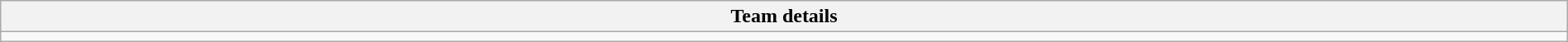<table class="wikitable collapsible collapsed" style="width:100%">
<tr>
<th>Team details</th>
</tr>
<tr>
<td></td>
</tr>
</table>
